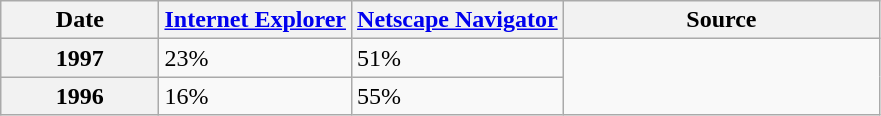<table class="wikitable plainrowheaders" style="width: auto; table-layout: fixed;">
<tr>
<th scope="col" style="width:18%">Date</th>
<th scope="col"><a href='#'>Internet Explorer</a></th>
<th scope="col"><a href='#'>Netscape Navigator</a></th>
<th scope="col" style="width:36%">Source</th>
</tr>
<tr>
<th scope="row">1997</th>
<td>23%</td>
<td>51%</td>
<td rowspan="2"></td>
</tr>
<tr>
<th scope="row">1996</th>
<td>16%</td>
<td>55%</td>
</tr>
</table>
